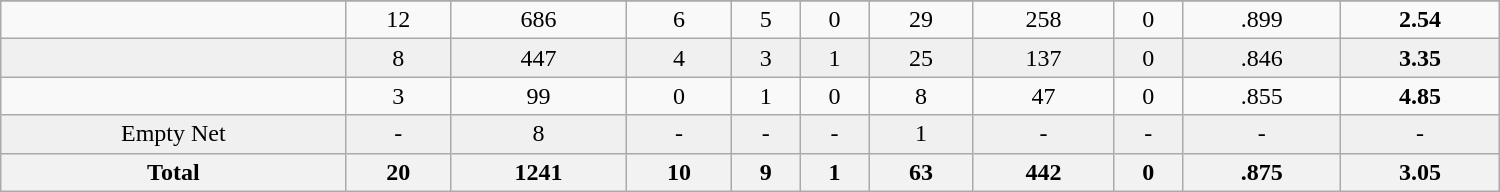<table class="wikitable sortable" width ="1000">
<tr align="center">
</tr>
<tr align="center" bgcolor="">
<td></td>
<td>12</td>
<td>686</td>
<td>6</td>
<td>5</td>
<td>0</td>
<td>29</td>
<td>258</td>
<td>0</td>
<td>.899</td>
<td><strong>2.54</strong></td>
</tr>
<tr align="center" bgcolor="f0f0f0">
<td></td>
<td>8</td>
<td>447</td>
<td>4</td>
<td>3</td>
<td>1</td>
<td>25</td>
<td>137</td>
<td>0</td>
<td>.846</td>
<td><strong>3.35</strong></td>
</tr>
<tr align="center" bgcolor="">
<td></td>
<td>3</td>
<td>99</td>
<td>0</td>
<td>1</td>
<td>0</td>
<td>8</td>
<td>47</td>
<td>0</td>
<td>.855</td>
<td><strong>4.85</strong></td>
</tr>
<tr align="center" bgcolor="f0f0f0">
<td>Empty Net</td>
<td>-</td>
<td>8</td>
<td>-</td>
<td>-</td>
<td>-</td>
<td>1</td>
<td>-</td>
<td>-</td>
<td>-</td>
<td>-</td>
</tr>
<tr>
<th>Total</th>
<th>20</th>
<th>1241</th>
<th>10</th>
<th>9</th>
<th>1</th>
<th>63</th>
<th>442</th>
<th>0</th>
<th>.875</th>
<th>3.05</th>
</tr>
</table>
